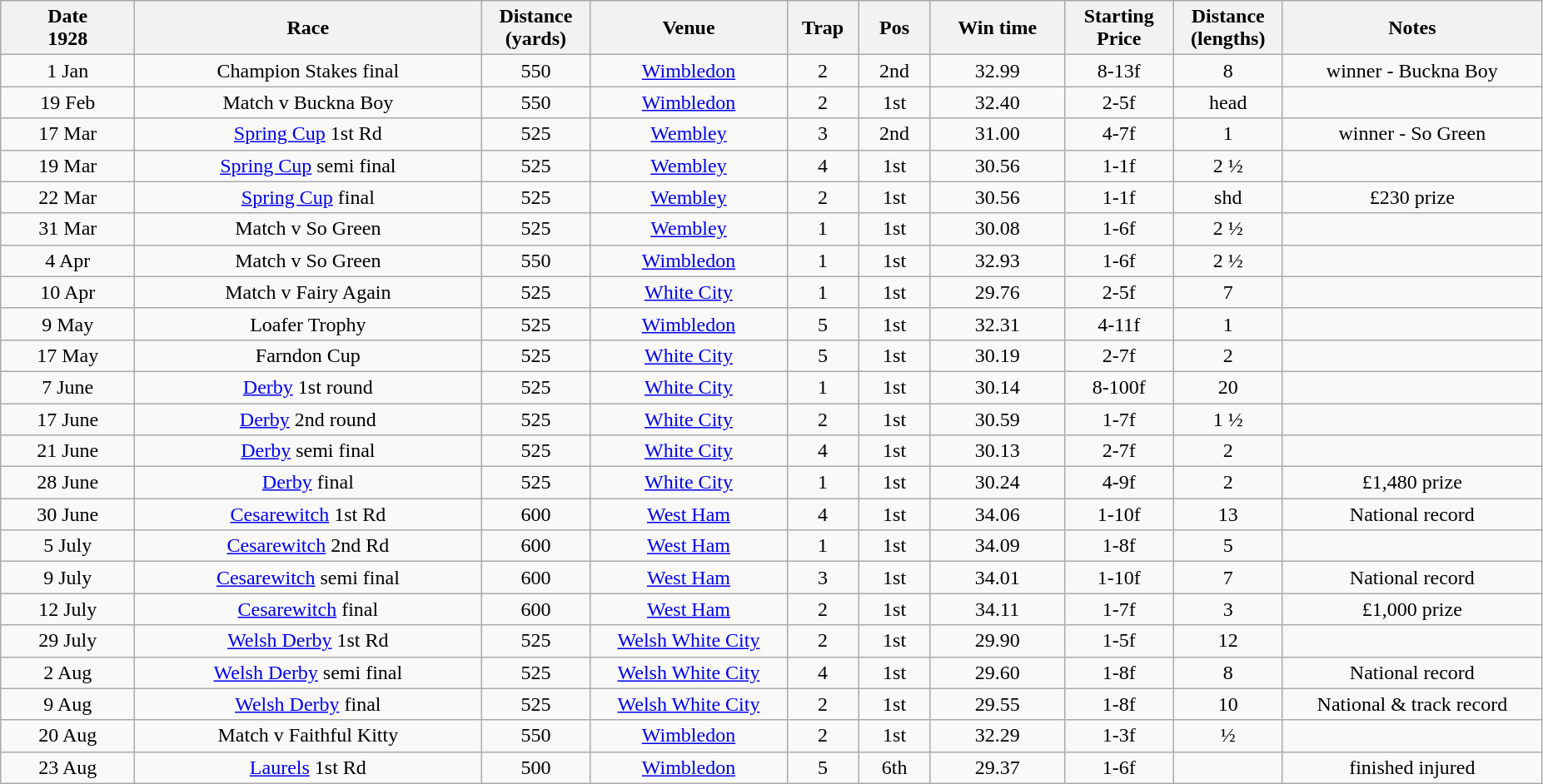<table class="wikitable" style="text-align:center">
<tr>
<th width=100>Date<br>1928</th>
<th width=270>Race</th>
<th width=80>Distance<br>(yards)</th>
<th width=150>Venue</th>
<th width=50>Trap</th>
<th width=50>Pos</th>
<th width=100>Win time</th>
<th width=80>Starting Price</th>
<th width=80>Distance <br>(lengths)</th>
<th width=200>Notes</th>
</tr>
<tr>
<td>1 Jan</td>
<td>Champion Stakes final</td>
<td>550</td>
<td><a href='#'>Wimbledon</a></td>
<td>2</td>
<td>2nd</td>
<td>32.99</td>
<td>8-13f</td>
<td>8</td>
<td>winner - Buckna Boy</td>
</tr>
<tr>
<td>19 Feb</td>
<td>Match v Buckna Boy</td>
<td>550</td>
<td><a href='#'>Wimbledon</a></td>
<td>2</td>
<td>1st</td>
<td>32.40</td>
<td>2-5f</td>
<td>head</td>
<td></td>
</tr>
<tr>
<td>17 Mar</td>
<td><a href='#'>Spring Cup</a> 1st Rd</td>
<td>525</td>
<td><a href='#'>Wembley</a></td>
<td>3</td>
<td>2nd</td>
<td>31.00</td>
<td>4-7f</td>
<td>1</td>
<td>winner - So Green</td>
</tr>
<tr>
<td>19 Mar</td>
<td><a href='#'>Spring Cup</a> semi final</td>
<td>525</td>
<td><a href='#'>Wembley</a></td>
<td>4</td>
<td>1st</td>
<td>30.56</td>
<td>1-1f</td>
<td>2 ½</td>
<td></td>
</tr>
<tr>
<td>22 Mar</td>
<td><a href='#'>Spring Cup</a> final</td>
<td>525</td>
<td><a href='#'>Wembley</a></td>
<td>2</td>
<td>1st</td>
<td>30.56</td>
<td>1-1f</td>
<td>shd</td>
<td>£230 prize</td>
</tr>
<tr>
<td>31 Mar</td>
<td>Match v So Green</td>
<td>525</td>
<td><a href='#'>Wembley</a></td>
<td>1</td>
<td>1st</td>
<td>30.08</td>
<td>1-6f</td>
<td>2 ½</td>
<td></td>
</tr>
<tr>
<td>4 Apr</td>
<td>Match v So Green</td>
<td>550</td>
<td><a href='#'>Wimbledon</a></td>
<td>1</td>
<td>1st</td>
<td>32.93</td>
<td>1-6f</td>
<td>2 ½</td>
<td></td>
</tr>
<tr>
<td>10 Apr</td>
<td>Match v Fairy Again</td>
<td>525</td>
<td><a href='#'>White City</a></td>
<td>1</td>
<td>1st</td>
<td>29.76</td>
<td>2-5f</td>
<td>7</td>
<td></td>
</tr>
<tr>
<td>9 May</td>
<td>Loafer Trophy</td>
<td>525</td>
<td><a href='#'>Wimbledon</a></td>
<td>5</td>
<td>1st</td>
<td>32.31</td>
<td>4-11f</td>
<td>1</td>
<td></td>
</tr>
<tr>
<td>17 May</td>
<td>Farndon Cup</td>
<td>525</td>
<td><a href='#'>White City</a></td>
<td>5</td>
<td>1st</td>
<td>30.19</td>
<td>2-7f</td>
<td>2</td>
<td></td>
</tr>
<tr>
<td>7 June</td>
<td><a href='#'>Derby</a> 1st round</td>
<td>525</td>
<td><a href='#'>White City</a></td>
<td>1</td>
<td>1st</td>
<td>30.14</td>
<td>8-100f</td>
<td>20</td>
<td></td>
</tr>
<tr>
<td>17 June</td>
<td><a href='#'>Derby</a> 2nd round</td>
<td>525</td>
<td><a href='#'>White City</a></td>
<td>2</td>
<td>1st</td>
<td>30.59</td>
<td>1-7f</td>
<td>1 ½</td>
<td></td>
</tr>
<tr>
<td>21 June</td>
<td><a href='#'>Derby</a> semi final</td>
<td>525</td>
<td><a href='#'>White City</a></td>
<td>4</td>
<td>1st</td>
<td>30.13</td>
<td>2-7f</td>
<td>2</td>
<td></td>
</tr>
<tr>
<td>28 June</td>
<td><a href='#'>Derby</a> final</td>
<td>525</td>
<td><a href='#'>White City</a></td>
<td>1</td>
<td>1st</td>
<td>30.24</td>
<td>4-9f</td>
<td>2</td>
<td>£1,480 prize</td>
</tr>
<tr>
<td>30 June</td>
<td><a href='#'>Cesarewitch</a> 1st Rd</td>
<td>600</td>
<td><a href='#'>West Ham</a></td>
<td>4</td>
<td>1st</td>
<td>34.06</td>
<td>1-10f</td>
<td>13</td>
<td>National record</td>
</tr>
<tr>
<td>5 July</td>
<td><a href='#'>Cesarewitch</a> 2nd Rd</td>
<td>600</td>
<td><a href='#'>West Ham</a></td>
<td>1</td>
<td>1st</td>
<td>34.09</td>
<td>1-8f</td>
<td>5</td>
</tr>
<tr>
<td>9 July</td>
<td><a href='#'>Cesarewitch</a> semi final</td>
<td>600</td>
<td><a href='#'>West Ham</a></td>
<td>3</td>
<td>1st</td>
<td>34.01</td>
<td>1-10f</td>
<td>7</td>
<td>National record</td>
</tr>
<tr>
<td>12 July</td>
<td><a href='#'>Cesarewitch</a> final</td>
<td>600</td>
<td><a href='#'>West Ham</a></td>
<td>2</td>
<td>1st</td>
<td>34.11</td>
<td>1-7f</td>
<td>3</td>
<td>£1,000 prize</td>
</tr>
<tr>
<td>29 July</td>
<td><a href='#'>Welsh Derby</a> 1st Rd</td>
<td>525</td>
<td><a href='#'>Welsh White City</a></td>
<td>2</td>
<td>1st</td>
<td>29.90</td>
<td>1-5f</td>
<td>12</td>
<td></td>
</tr>
<tr>
<td>2 Aug</td>
<td><a href='#'>Welsh Derby</a> semi final</td>
<td>525</td>
<td><a href='#'>Welsh White City</a></td>
<td>4</td>
<td>1st</td>
<td>29.60</td>
<td>1-8f</td>
<td>8</td>
<td>National record</td>
</tr>
<tr>
<td>9 Aug</td>
<td><a href='#'>Welsh Derby</a> final</td>
<td>525</td>
<td><a href='#'>Welsh White City</a></td>
<td>2</td>
<td>1st</td>
<td>29.55</td>
<td>1-8f</td>
<td>10</td>
<td>National & track record</td>
</tr>
<tr>
<td>20 Aug</td>
<td>Match v Faithful Kitty</td>
<td>550</td>
<td><a href='#'>Wimbledon</a></td>
<td>2</td>
<td>1st</td>
<td>32.29</td>
<td>1-3f</td>
<td>½</td>
<td></td>
</tr>
<tr>
<td>23 Aug</td>
<td><a href='#'>Laurels</a> 1st Rd</td>
<td>500</td>
<td><a href='#'>Wimbledon</a></td>
<td>5</td>
<td>6th</td>
<td>29.37</td>
<td>1-6f</td>
<td></td>
<td>finished injured</td>
</tr>
</table>
